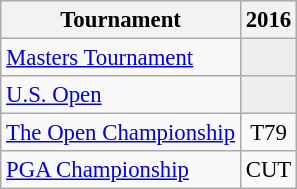<table class="wikitable" style="font-size:95%;text-align:center;">
<tr>
<th>Tournament</th>
<th>2016</th>
</tr>
<tr>
<td align=left><a href='#'>Masters Tournament</a></td>
<td style="background:#eeeeee;"></td>
</tr>
<tr>
<td align=left><a href='#'>U.S. Open</a></td>
<td style="background:#eeeeee;"></td>
</tr>
<tr>
<td align=left><a href='#'>The Open Championship</a></td>
<td>T79</td>
</tr>
<tr>
<td align=left><a href='#'>PGA Championship</a></td>
<td>CUT</td>
</tr>
</table>
